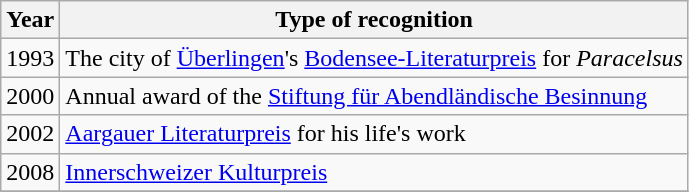<table class="wikitable">
<tr>
<th>Year</th>
<th>Type of recognition</th>
</tr>
<tr>
<td>1993</td>
<td>The city of <a href='#'>Überlingen</a>'s <a href='#'>Bodensee-Literaturpreis</a> for <em>Paracelsus</em></td>
</tr>
<tr>
<td>2000</td>
<td>Annual award of the <a href='#'>Stiftung für Abendländische Besinnung</a></td>
</tr>
<tr>
<td>2002</td>
<td><a href='#'>Aargauer Literaturpreis</a> for his life's work</td>
</tr>
<tr>
<td>2008</td>
<td><a href='#'>Innerschweizer Kulturpreis</a></td>
</tr>
<tr>
</tr>
</table>
